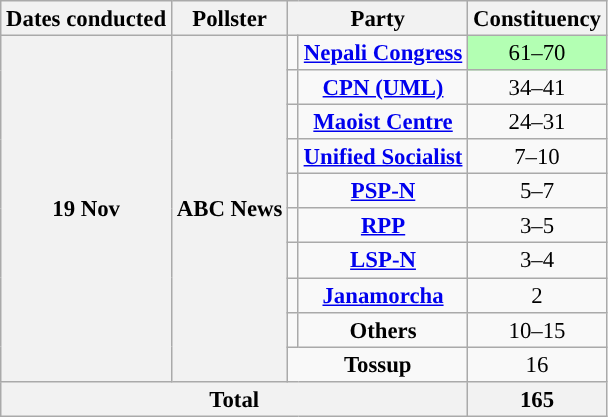<table class="wikitable sortable" style="text-align:center;font-size:95%;line-height:16px">
<tr>
<th>Dates conducted</th>
<th>Pollster</th>
<th colspan="2">Party</th>
<th>Constituency</th>
</tr>
<tr>
<th rowspan="10">19 Nov</th>
<th rowspan="10">ABC News</th>
<td style="background-color:"></td>
<td><strong><a href='#'>Nepali Congress</a></strong></td>
<td bgcolor="#b3ffb3">61–70</td>
</tr>
<tr>
<td style="background-color:"></td>
<td><strong><a href='#'>CPN (UML)</a></strong></td>
<td>34–41</td>
</tr>
<tr>
<td style="background-color:"></td>
<td><a href='#'><strong>Maoist Centre</strong></a></td>
<td>24–31</td>
</tr>
<tr>
<td style="background-color:"></td>
<td><a href='#'><strong>Unified Socialist</strong></a></td>
<td>7–10</td>
</tr>
<tr>
<td style="background-color:"></td>
<td><a href='#'><strong>PSP-N</strong></a></td>
<td>5–7</td>
</tr>
<tr>
<td style="background-color:"></td>
<td><a href='#'><strong>RPP</strong></a></td>
<td>3–5</td>
</tr>
<tr>
<td style="background-color:"></td>
<td><a href='#'><strong>LSP-N</strong></a></td>
<td>3–4</td>
</tr>
<tr>
<td style="background-color:"></td>
<td><a href='#'><strong>Janamorcha</strong></a></td>
<td>2</td>
</tr>
<tr>
<td style="background-color:"></td>
<td><strong>Others</strong></td>
<td>10–15</td>
</tr>
<tr>
<td colspan="2"><strong>Tossup</strong></td>
<td>16</td>
</tr>
<tr>
<th colspan="4">Total</th>
<th>165</th>
</tr>
</table>
